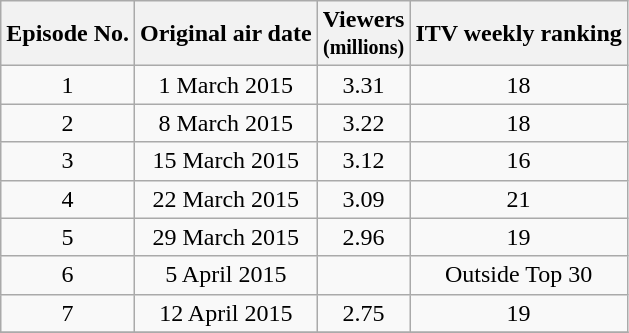<table class="wikitable" style="text-align:center;">
<tr>
<th>Episode No.</th>
<th>Original air date</th>
<th>Viewers<br><small>(millions)</small></th>
<th>ITV weekly ranking</th>
</tr>
<tr>
<td>1</td>
<td>1 March 2015</td>
<td>3.31</td>
<td>18</td>
</tr>
<tr>
<td>2</td>
<td>8 March 2015</td>
<td>3.22</td>
<td>18</td>
</tr>
<tr>
<td>3</td>
<td>15 March 2015</td>
<td>3.12</td>
<td>16</td>
</tr>
<tr>
<td>4</td>
<td>22 March 2015</td>
<td>3.09</td>
<td>21</td>
</tr>
<tr>
<td>5</td>
<td>29 March 2015</td>
<td>2.96</td>
<td>19</td>
</tr>
<tr>
<td>6</td>
<td>5 April 2015</td>
<td></td>
<td>Outside Top 30</td>
</tr>
<tr>
<td>7</td>
<td>12 April 2015</td>
<td>2.75</td>
<td>19</td>
</tr>
<tr>
</tr>
</table>
